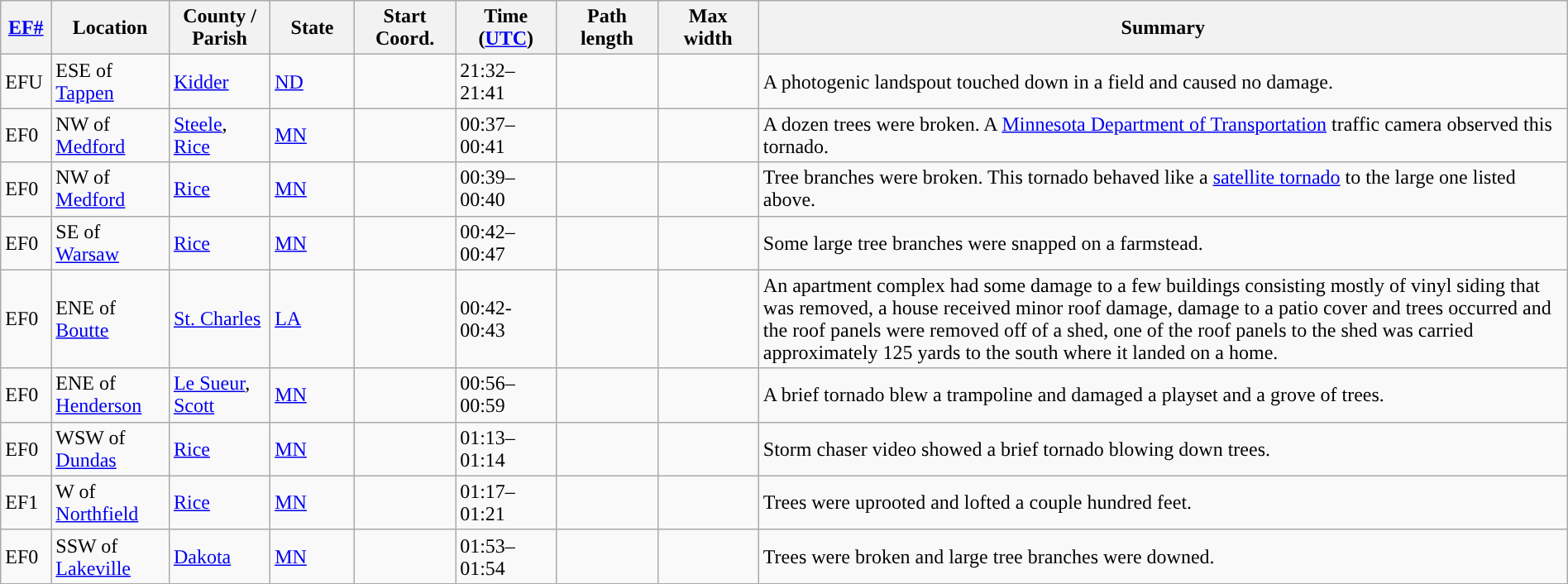<table class="wikitable sortable" style="width:100%;">
<tr>
<th scope="col"  style="width:3%; text-align:center;"><a href='#'>EF#</a></th>
<th scope="col"  style="width:7%; text-align:center;" class="unsortable">Location</th>
<th scope="col"  style="width:6%; text-align:center;" class="unsortable">County / Parish</th>
<th scope="col"  style="width:5%; text-align:center;">State</th>
<th scope="col"  style="width:6%; text-align:center;">Start Coord.</th>
<th scope="col"  style="width:6%; text-align:center;">Time (<a href='#'>UTC</a>)</th>
<th scope="col"  style="width:6%; text-align:center;">Path length</th>
<th scope="col"  style="width:6%; text-align:center;">Max width</th>
<th scope="col" class="unsortable" style="width:48%; text-align:center;">Summary</th>
</tr>
<tr>
<td>EFU</td>
<td>ESE of <a href='#'>Tappen</a></td>
<td><a href='#'>Kidder</a></td>
<td><a href='#'>ND</a></td>
<td></td>
<td>21:32–21:41</td>
<td></td>
<td></td>
<td>A photogenic landspout touched down in a field and caused no damage.</td>
</tr>
<tr>
<td>EF0</td>
<td>NW of <a href='#'>Medford</a></td>
<td><a href='#'>Steele</a>, <a href='#'>Rice</a></td>
<td><a href='#'>MN</a></td>
<td></td>
<td>00:37–00:41</td>
<td></td>
<td></td>
<td>A dozen trees were broken. A <a href='#'>Minnesota Department of Transportation</a> traffic camera observed this tornado.</td>
</tr>
<tr>
<td>EF0</td>
<td>NW of <a href='#'>Medford</a></td>
<td><a href='#'>Rice</a></td>
<td><a href='#'>MN</a></td>
<td></td>
<td>00:39–00:40</td>
<td></td>
<td></td>
<td>Tree branches were broken. This tornado behaved like a <a href='#'>satellite tornado</a> to the large one listed above.</td>
</tr>
<tr>
<td>EF0</td>
<td>SE of <a href='#'>Warsaw</a></td>
<td><a href='#'>Rice</a></td>
<td><a href='#'>MN</a></td>
<td></td>
<td>00:42–00:47</td>
<td></td>
<td></td>
<td>Some large tree branches were snapped on a farmstead.</td>
</tr>
<tr>
<td>EF0</td>
<td>ENE of <a href='#'>Boutte</a></td>
<td><a href='#'>St. Charles</a></td>
<td><a href='#'>LA</a></td>
<td></td>
<td>00:42-00:43</td>
<td></td>
<td></td>
<td>An apartment complex had some damage to a few buildings consisting mostly of vinyl siding that was removed, a house received minor roof damage, damage to a patio cover and trees occurred and the roof panels were removed off of a shed, one of the roof panels to the shed was carried approximately 125 yards to the south where it landed on a home.</td>
</tr>
<tr>
<td>EF0</td>
<td>ENE of <a href='#'>Henderson</a></td>
<td><a href='#'>Le Sueur</a>, <a href='#'>Scott</a></td>
<td><a href='#'>MN</a></td>
<td></td>
<td>00:56–00:59</td>
<td></td>
<td></td>
<td>A brief tornado blew a trampoline and damaged a playset and a grove of trees.</td>
</tr>
<tr>
<td>EF0</td>
<td>WSW of <a href='#'>Dundas</a></td>
<td><a href='#'>Rice</a></td>
<td><a href='#'>MN</a></td>
<td></td>
<td>01:13–01:14</td>
<td></td>
<td></td>
<td>Storm chaser video showed a brief tornado blowing down trees.</td>
</tr>
<tr>
<td>EF1</td>
<td>W of <a href='#'>Northfield</a></td>
<td><a href='#'>Rice</a></td>
<td><a href='#'>MN</a></td>
<td></td>
<td>01:17–01:21</td>
<td></td>
<td></td>
<td>Trees were uprooted and lofted a couple hundred feet.</td>
</tr>
<tr>
<td>EF0</td>
<td>SSW of <a href='#'>Lakeville</a></td>
<td><a href='#'>Dakota</a></td>
<td><a href='#'>MN</a></td>
<td></td>
<td>01:53–01:54</td>
<td></td>
<td></td>
<td>Trees were broken and large tree branches were downed.</td>
</tr>
<tr>
</tr>
</table>
